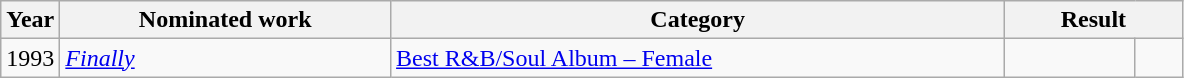<table class=wikitable>
<tr>
<th width=5%>Year</th>
<th width=28%>Nominated work</th>
<th width=52%>Category</th>
<th width=15% colspan=2>Result</th>
</tr>
<tr>
<td>1993</td>
<td><em><a href='#'>Finally</a></em></td>
<td><a href='#'>Best R&B/Soul Album – Female</a></td>
<td></td>
<td width=4% align=center></td>
</tr>
</table>
